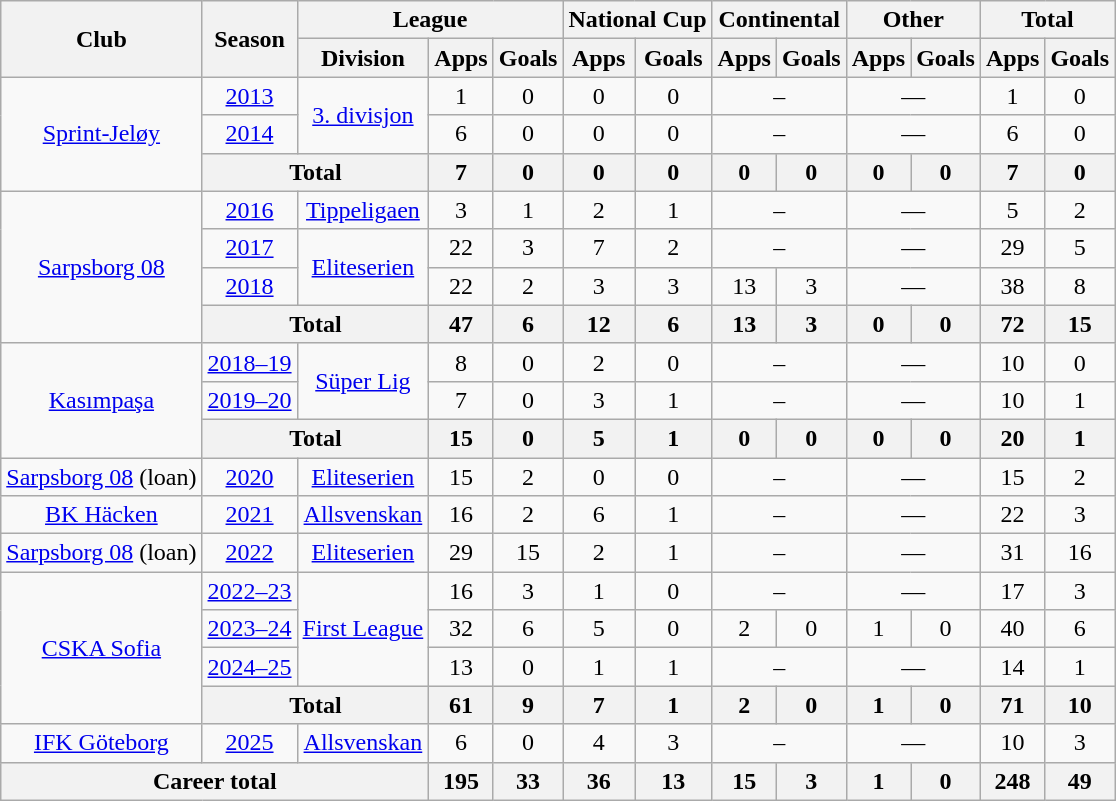<table class="wikitable" style="text-align: center;">
<tr>
<th rowspan="2">Club</th>
<th rowspan="2">Season</th>
<th colspan="3">League</th>
<th colspan="2">National Cup</th>
<th colspan="2">Continental</th>
<th colspan="2">Other</th>
<th colspan="2">Total</th>
</tr>
<tr>
<th>Division</th>
<th>Apps</th>
<th>Goals</th>
<th>Apps</th>
<th>Goals</th>
<th>Apps</th>
<th>Goals</th>
<th>Apps</th>
<th>Goals</th>
<th>Apps</th>
<th>Goals</th>
</tr>
<tr>
<td rowspan="3"><a href='#'>Sprint-Jeløy</a></td>
<td><a href='#'>2013</a></td>
<td rowspan="2"><a href='#'>3. divisjon</a></td>
<td>1</td>
<td>0</td>
<td>0</td>
<td>0</td>
<td colspan="2">–</td>
<td colspan="2">—</td>
<td>1</td>
<td>0</td>
</tr>
<tr>
<td><a href='#'>2014</a></td>
<td>6</td>
<td>0</td>
<td>0</td>
<td>0</td>
<td colspan="2">–</td>
<td colspan="2">—</td>
<td>6</td>
<td>0</td>
</tr>
<tr>
<th colspan="2">Total</th>
<th>7</th>
<th>0</th>
<th>0</th>
<th>0</th>
<th>0</th>
<th>0</th>
<th>0</th>
<th>0</th>
<th>7</th>
<th>0</th>
</tr>
<tr>
<td rowspan="4"><a href='#'>Sarpsborg 08</a></td>
<td><a href='#'>2016</a></td>
<td rowspan="1"><a href='#'>Tippeligaen</a></td>
<td>3</td>
<td>1</td>
<td>2</td>
<td>1</td>
<td colspan="2">–</td>
<td colspan="2">—</td>
<td>5</td>
<td>2</td>
</tr>
<tr>
<td><a href='#'>2017</a></td>
<td rowspan="2"><a href='#'>Eliteserien</a></td>
<td>22</td>
<td>3</td>
<td>7</td>
<td>2</td>
<td colspan="2">–</td>
<td colspan="2">—</td>
<td>29</td>
<td>5</td>
</tr>
<tr>
<td><a href='#'>2018</a></td>
<td>22</td>
<td>2</td>
<td>3</td>
<td>3</td>
<td>13</td>
<td>3</td>
<td colspan="2">—</td>
<td>38</td>
<td>8</td>
</tr>
<tr>
<th colspan="2">Total</th>
<th>47</th>
<th>6</th>
<th>12</th>
<th>6</th>
<th>13</th>
<th>3</th>
<th>0</th>
<th>0</th>
<th>72</th>
<th>15</th>
</tr>
<tr>
<td rowspan="3"><a href='#'>Kasımpaşa</a></td>
<td><a href='#'>2018–19</a></td>
<td rowspan="2"><a href='#'>Süper Lig</a></td>
<td>8</td>
<td>0</td>
<td>2</td>
<td>0</td>
<td colspan="2">–</td>
<td colspan="2">—</td>
<td>10</td>
<td>0</td>
</tr>
<tr>
<td><a href='#'>2019–20</a></td>
<td>7</td>
<td>0</td>
<td>3</td>
<td>1</td>
<td colspan="2">–</td>
<td colspan="2">—</td>
<td>10</td>
<td>1</td>
</tr>
<tr>
<th colspan="2">Total</th>
<th>15</th>
<th>0</th>
<th>5</th>
<th>1</th>
<th>0</th>
<th>0</th>
<th>0</th>
<th>0</th>
<th>20</th>
<th>1</th>
</tr>
<tr>
<td><a href='#'>Sarpsborg 08</a> (loan)</td>
<td><a href='#'>2020</a></td>
<td><a href='#'>Eliteserien</a></td>
<td>15</td>
<td>2</td>
<td>0</td>
<td>0</td>
<td colspan="2">–</td>
<td colspan="2">—</td>
<td>15</td>
<td>2</td>
</tr>
<tr>
<td><a href='#'>BK Häcken</a></td>
<td><a href='#'>2021</a></td>
<td><a href='#'>Allsvenskan</a></td>
<td>16</td>
<td>2</td>
<td>6</td>
<td>1</td>
<td colspan="2">–</td>
<td colspan="2">—</td>
<td>22</td>
<td>3</td>
</tr>
<tr>
<td><a href='#'>Sarpsborg 08</a> (loan)</td>
<td><a href='#'>2022</a></td>
<td><a href='#'>Eliteserien</a></td>
<td>29</td>
<td>15</td>
<td>2</td>
<td>1</td>
<td colspan="2">–</td>
<td colspan="2">—</td>
<td>31</td>
<td>16</td>
</tr>
<tr>
<td rowspan=4><a href='#'>CSKA Sofia</a></td>
<td><a href='#'>2022–23</a></td>
<td rowspan=3><a href='#'>First League</a></td>
<td>16</td>
<td>3</td>
<td>1</td>
<td>0</td>
<td colspan="2">–</td>
<td colspan="2">—</td>
<td>17</td>
<td>3</td>
</tr>
<tr>
<td><a href='#'>2023–24</a></td>
<td>32</td>
<td>6</td>
<td>5</td>
<td>0</td>
<td>2</td>
<td>0</td>
<td>1</td>
<td>0</td>
<td>40</td>
<td>6</td>
</tr>
<tr>
<td><a href='#'>2024–25</a></td>
<td>13</td>
<td>0</td>
<td>1</td>
<td>1</td>
<td colspan="2">–</td>
<td colspan="2">—</td>
<td>14</td>
<td>1</td>
</tr>
<tr>
<th colspan="2">Total</th>
<th>61</th>
<th>9</th>
<th>7</th>
<th>1</th>
<th>2</th>
<th>0</th>
<th>1</th>
<th>0</th>
<th>71</th>
<th>10</th>
</tr>
<tr>
<td><a href='#'>IFK Göteborg</a></td>
<td><a href='#'>2025</a></td>
<td><a href='#'>Allsvenskan</a></td>
<td>6</td>
<td>0</td>
<td>4</td>
<td>3</td>
<td colspan="2">–</td>
<td colspan="2">—</td>
<td>10</td>
<td>3</td>
</tr>
<tr>
<th colspan="3">Career total</th>
<th>195</th>
<th>33</th>
<th>36</th>
<th>13</th>
<th>15</th>
<th>3</th>
<th>1</th>
<th>0</th>
<th>248</th>
<th>49</th>
</tr>
</table>
